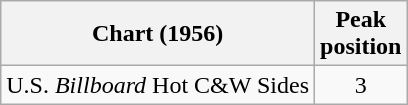<table class="wikitable sortable">
<tr>
<th>Chart (1956)</th>
<th>Peak<br>position</th>
</tr>
<tr>
<td>U.S. <em>Billboard</em> Hot C&W Sides</td>
<td align="center">3</td>
</tr>
</table>
